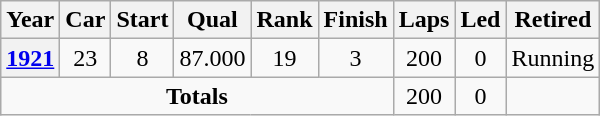<table class="wikitable" style="text-align:center">
<tr>
<th>Year</th>
<th>Car</th>
<th>Start</th>
<th>Qual</th>
<th>Rank</th>
<th>Finish</th>
<th>Laps</th>
<th>Led</th>
<th>Retired</th>
</tr>
<tr>
<th><a href='#'>1921</a></th>
<td>23</td>
<td>8</td>
<td>87.000</td>
<td>19</td>
<td>3</td>
<td>200</td>
<td>0</td>
<td>Running</td>
</tr>
<tr>
<td colspan=6><strong>Totals</strong></td>
<td>200</td>
<td>0</td>
<td></td>
</tr>
</table>
